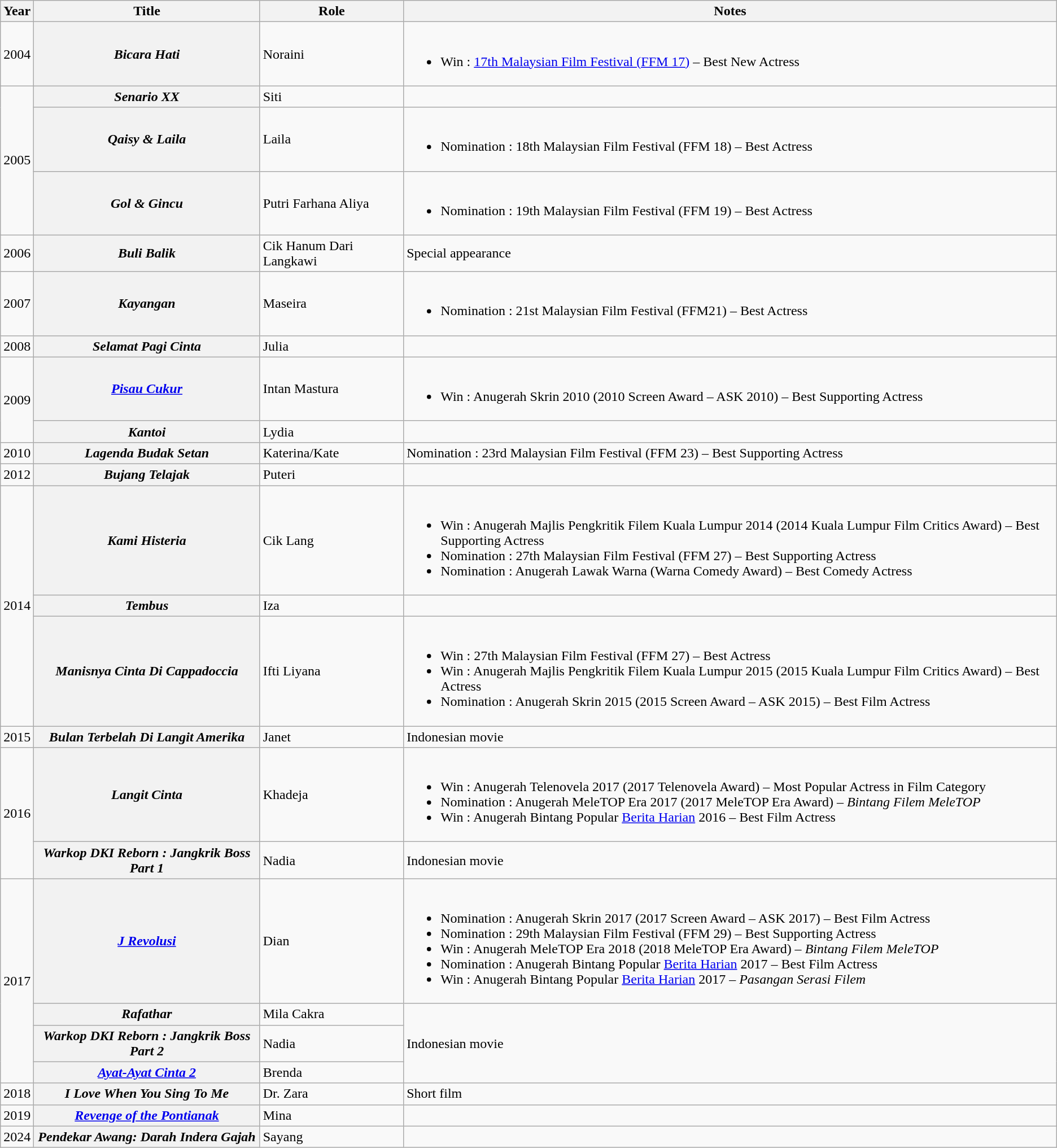<table class="wikitable">
<tr>
<th>Year</th>
<th>Title</th>
<th>Role</th>
<th>Notes</th>
</tr>
<tr>
<td>2004</td>
<th><em>Bicara Hati</em></th>
<td>Noraini</td>
<td><br><ul><li>Win : <a href='#'>17th Malaysian Film Festival (FFM 17)</a> – Best New Actress</li></ul></td>
</tr>
<tr>
<td rowspan="3">2005</td>
<th><em>Senario XX</em></th>
<td>Siti</td>
<td></td>
</tr>
<tr>
<th><em>Qaisy & Laila</em></th>
<td>Laila</td>
<td><br><ul><li>Nomination : 18th Malaysian Film Festival (FFM 18) – Best Actress</li></ul></td>
</tr>
<tr>
<th><em>Gol & Gincu</em></th>
<td>Putri Farhana Aliya</td>
<td><br><ul><li>Nomination : 19th Malaysian Film Festival (FFM 19) – Best Actress</li></ul></td>
</tr>
<tr>
<td>2006</td>
<th><em>Buli Balik</em></th>
<td>Cik Hanum Dari Langkawi</td>
<td>Special appearance</td>
</tr>
<tr>
<td>2007</td>
<th><em>Kayangan</em></th>
<td>Maseira</td>
<td><br><ul><li>Nomination : 21st Malaysian Film Festival (FFM21) – Best Actress</li></ul></td>
</tr>
<tr>
<td>2008</td>
<th><em>Selamat Pagi Cinta</em></th>
<td>Julia</td>
<td></td>
</tr>
<tr>
<td rowspan="2">2009</td>
<th><em><a href='#'>Pisau Cukur</a></em></th>
<td>Intan Mastura</td>
<td><br><ul><li>Win : Anugerah Skrin 2010 (2010 Screen Award – ASK 2010) – Best Supporting Actress</li></ul></td>
</tr>
<tr>
<th><em>Kantoi</em></th>
<td>Lydia</td>
<td></td>
</tr>
<tr>
<td>2010</td>
<th><em>Lagenda Budak Setan</em></th>
<td>Katerina/Kate</td>
<td>Nomination : 23rd Malaysian Film Festival (FFM 23) – Best Supporting Actress</td>
</tr>
<tr>
<td>2012</td>
<th><em>Bujang Telajak</em></th>
<td>Puteri</td>
<td></td>
</tr>
<tr>
<td rowspan="3">2014</td>
<th><em>Kami Histeria</em></th>
<td>Cik Lang</td>
<td><br><ul><li>Win : Anugerah Majlis Pengkritik Filem Kuala Lumpur 2014 (2014 Kuala Lumpur Film Critics Award) – Best Supporting Actress</li><li>Nomination : 27th Malaysian Film Festival (FFM 27) – Best Supporting Actress</li><li>Nomination : Anugerah Lawak Warna (Warna Comedy Award) – Best Comedy Actress</li></ul></td>
</tr>
<tr>
<th><em>Tembus</em></th>
<td>Iza</td>
<td></td>
</tr>
<tr>
<th><em>Manisnya Cinta Di Cappadoccia</em></th>
<td>Ifti Liyana</td>
<td><br><ul><li>Win : 27th Malaysian Film Festival (FFM 27) – Best Actress</li><li>Win : Anugerah Majlis Pengkritik Filem Kuala Lumpur 2015 (2015 Kuala Lumpur Film Critics Award) – Best Actress</li><li>Nomination : Anugerah Skrin 2015 (2015 Screen Award – ASK 2015) – Best Film Actress</li></ul></td>
</tr>
<tr>
<td>2015</td>
<th><em>Bulan Terbelah Di Langit Amerika</em></th>
<td>Janet</td>
<td>Indonesian movie</td>
</tr>
<tr>
<td rowspan="2">2016</td>
<th><em>Langit Cinta</em></th>
<td>Khadeja</td>
<td><br><ul><li>Win : Anugerah Telenovela 2017 (2017 Telenovela Award) – Most Popular Actress in Film Category</li><li>Nomination : Anugerah MeleTOP Era 2017 (2017 MeleTOP Era Award) – <em>Bintang Filem MeleTOP</em></li><li>Win : Anugerah Bintang Popular <a href='#'>Berita Harian</a> 2016 – Best Film Actress</li></ul></td>
</tr>
<tr>
<th><em>Warkop DKI Reborn : Jangkrik Boss Part 1</em></th>
<td>Nadia</td>
<td>Indonesian movie</td>
</tr>
<tr>
<td rowspan="4">2017</td>
<th><em><a href='#'>J Revolusi</a></em></th>
<td>Dian</td>
<td><br><ul><li>Nomination : Anugerah Skrin 2017 (2017 Screen Award – ASK 2017) – Best Film Actress</li><li>Nomination : 29th Malaysian Film Festival (FFM 29) – Best Supporting Actress</li><li>Win : Anugerah MeleTOP Era 2018 (2018 MeleTOP Era Award) – <em>Bintang Filem MeleTOP</em></li><li>Nomination : Anugerah Bintang Popular <a href='#'>Berita Harian</a> 2017 – Best Film Actress</li><li>Win : Anugerah Bintang Popular <a href='#'>Berita Harian</a> 2017 – <em>Pasangan Serasi Filem</em></li></ul></td>
</tr>
<tr>
<th><em>Rafathar</em></th>
<td>Mila Cakra</td>
<td rowspan="3">Indonesian movie</td>
</tr>
<tr>
<th><em>Warkop DKI Reborn : Jangkrik Boss Part 2</em></th>
<td>Nadia</td>
</tr>
<tr>
<th><em><a href='#'>Ayat-Ayat Cinta 2</a></em></th>
<td>Brenda</td>
</tr>
<tr>
<td>2018</td>
<th><em>I Love When You Sing To Me</em></th>
<td>Dr. Zara</td>
<td>Short film</td>
</tr>
<tr>
<td>2019</td>
<th><em><a href='#'>Revenge of the Pontianak</a></em></th>
<td>Mina</td>
<td></td>
</tr>
<tr>
<td>2024</td>
<th><em>Pendekar Awang: Darah Indera Gajah</em></th>
<td>Sayang</td>
<td></td>
</tr>
</table>
